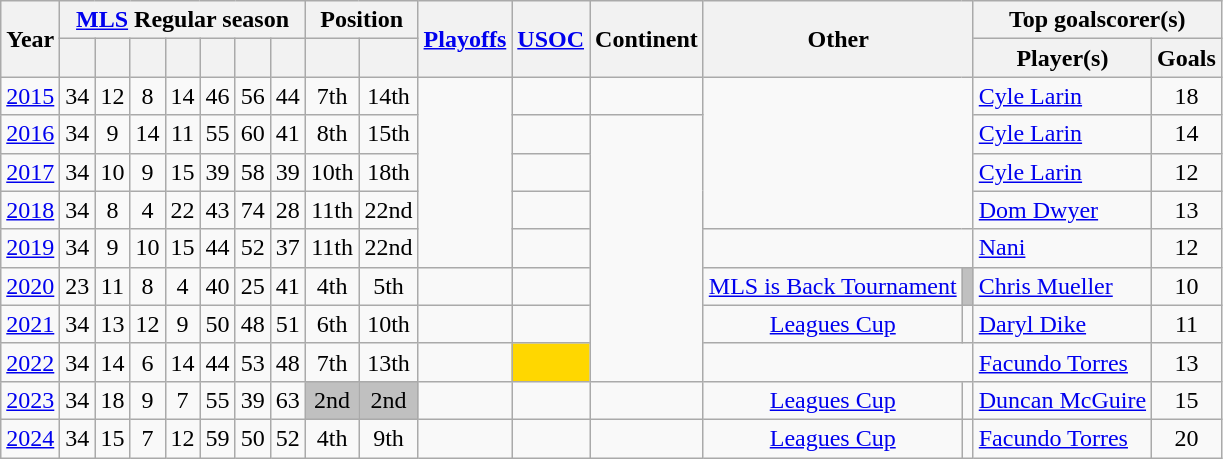<table class="wikitable sortable" style="text-align: center">
<tr>
<th scope="col" rowspan="2">Year</th>
<th colspan="7" class="unsortable"><a href='#'>MLS</a> Regular season</th>
<th colspan="2" class="unsortable">Position</th>
<th scope="col" rowspan="2"><a href='#'>Playoffs</a></th>
<th rowspan="2" scope="col"><a href='#'>USOC</a></th>
<th rowspan="2" scope="col">Continent</th>
<th colspan="2" rowspan="2" scope="col">Other</th>
<th colspan="2" scope="col" class="unsortable">Top goalscorer(s)</th>
</tr>
<tr>
<th></th>
<th></th>
<th></th>
<th></th>
<th></th>
<th></th>
<th></th>
<th></th>
<th></th>
<th>Player(s)</th>
<th>Goals</th>
</tr>
<tr>
<td><a href='#'>2015</a></td>
<td>34</td>
<td>12</td>
<td>8</td>
<td>14</td>
<td>46</td>
<td>56</td>
<td>44</td>
<td>7th</td>
<td>14th</td>
<td rowspan="5"></td>
<td></td>
<td></td>
<td colspan="2" rowspan="4"></td>
<td style="text-align:left;"> <a href='#'>Cyle Larin</a></td>
<td>18</td>
</tr>
<tr>
<td><a href='#'>2016</a></td>
<td>34</td>
<td>9</td>
<td>14</td>
<td>11</td>
<td>55</td>
<td>60</td>
<td>41</td>
<td>8th</td>
<td>15th</td>
<td></td>
<td rowspan="7"></td>
<td style="text-align:left;"> <a href='#'>Cyle Larin</a></td>
<td>14</td>
</tr>
<tr>
<td><a href='#'>2017</a></td>
<td>34</td>
<td>10</td>
<td>9</td>
<td>15</td>
<td>39</td>
<td>58</td>
<td>39</td>
<td>10th</td>
<td>18th</td>
<td></td>
<td style="text-align:left;"> <a href='#'>Cyle Larin</a></td>
<td>12</td>
</tr>
<tr>
<td><a href='#'>2018</a></td>
<td>34</td>
<td>8</td>
<td>4</td>
<td>22</td>
<td>43</td>
<td>74</td>
<td>28</td>
<td>11th</td>
<td>22nd</td>
<td></td>
<td style="text-align:left;"> <a href='#'>Dom Dwyer</a></td>
<td>13</td>
</tr>
<tr>
<td><a href='#'>2019</a></td>
<td>34</td>
<td>9</td>
<td>10</td>
<td>15</td>
<td>44</td>
<td>52</td>
<td>37</td>
<td>11th</td>
<td>22nd</td>
<td></td>
<td colspan="2"></td>
<td style="text-align:left;"> <a href='#'>Nani</a></td>
<td>12</td>
</tr>
<tr>
<td><a href='#'>2020</a></td>
<td>23</td>
<td>11</td>
<td>8</td>
<td>4</td>
<td>40</td>
<td>25</td>
<td>41</td>
<td>4th</td>
<td>5th</td>
<td></td>
<td></td>
<td><a href='#'>MLS is Back Tournament</a></td>
<td style="background:silver"></td>
<td style="text-align:left;"> <a href='#'>Chris Mueller</a></td>
<td>10</td>
</tr>
<tr>
<td><a href='#'>2021</a></td>
<td>34</td>
<td>13</td>
<td>12</td>
<td>9</td>
<td>50</td>
<td>48</td>
<td>51</td>
<td>6th</td>
<td>10th</td>
<td></td>
<td></td>
<td><a href='#'>Leagues Cup</a></td>
<td></td>
<td style="text-align:left;"> <a href='#'>Daryl Dike</a></td>
<td>11</td>
</tr>
<tr>
<td><a href='#'>2022</a></td>
<td>34</td>
<td>14</td>
<td>6</td>
<td>14</td>
<td>44</td>
<td>53</td>
<td>48</td>
<td>7th</td>
<td>13th</td>
<td></td>
<td style="background:gold"></td>
<td colspan="2"></td>
<td style="text-align:left;"> <a href='#'>Facundo Torres</a></td>
<td>13</td>
</tr>
<tr>
<td><a href='#'>2023</a></td>
<td>34</td>
<td>18</td>
<td>9</td>
<td>7</td>
<td>55</td>
<td>39</td>
<td>63</td>
<td style="background:silver">2nd</td>
<td style="background:silver">2nd</td>
<td></td>
<td></td>
<td></td>
<td><a href='#'>Leagues Cup</a></td>
<td></td>
<td style="text-align:left;"> <a href='#'>Duncan McGuire</a></td>
<td>15</td>
</tr>
<tr>
<td><a href='#'>2024</a></td>
<td>34</td>
<td>15</td>
<td>7</td>
<td>12</td>
<td>59</td>
<td>50</td>
<td>52</td>
<td>4th</td>
<td>9th</td>
<td></td>
<td></td>
<td></td>
<td><a href='#'>Leagues Cup</a></td>
<td></td>
<td style="text-align:left;"> <a href='#'>Facundo Torres</a></td>
<td>20</td>
</tr>
</table>
